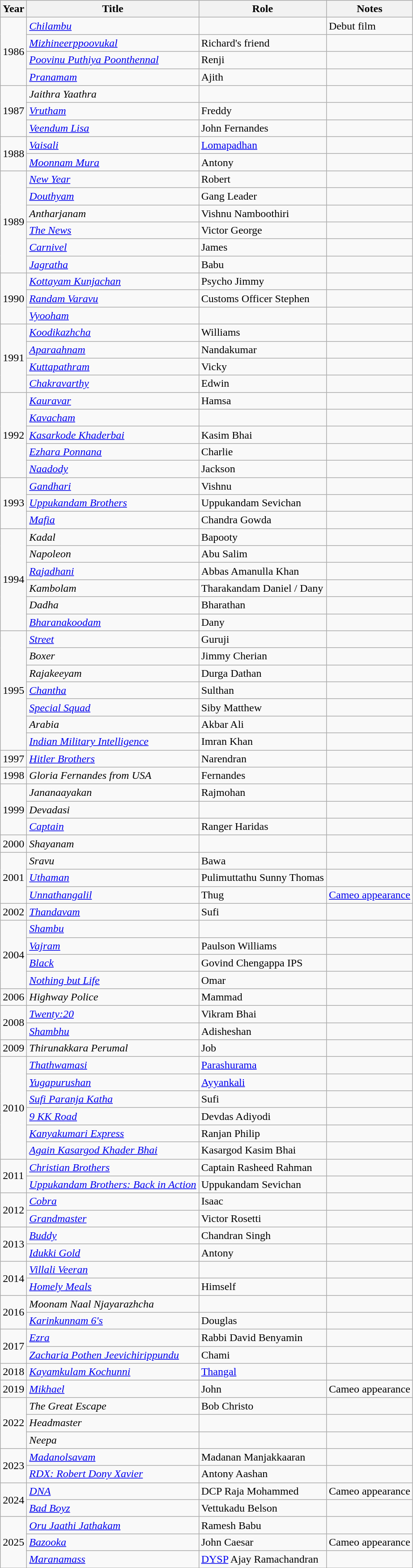<table class="wikitable sortable">
<tr>
<th>Year</th>
<th>Title</th>
<th>Role</th>
<th class="unsortable">Notes</th>
</tr>
<tr>
<td rowspan="4">1986</td>
<td><em><a href='#'>Chilambu</a></em></td>
<td></td>
<td>Debut film</td>
</tr>
<tr>
<td><em><a href='#'>Mizhineerppoovukal</a></em></td>
<td>Richard's friend</td>
<td></td>
</tr>
<tr>
<td><em><a href='#'>Poovinu Puthiya Poonthennal</a></em></td>
<td>Renji</td>
<td></td>
</tr>
<tr>
<td><em><a href='#'>Pranamam</a></em></td>
<td>Ajith</td>
<td></td>
</tr>
<tr>
<td rowspan="3">1987</td>
<td><em>Jaithra Yaathra</em></td>
<td></td>
<td></td>
</tr>
<tr>
<td><em><a href='#'>Vrutham</a></em></td>
<td>Freddy</td>
<td></td>
</tr>
<tr>
<td><em><a href='#'>Veendum Lisa</a></em></td>
<td>John Fernandes</td>
<td></td>
</tr>
<tr>
<td rowspan="2">1988</td>
<td><em><a href='#'>Vaisali</a></em></td>
<td><a href='#'>Lomapadhan</a></td>
<td></td>
</tr>
<tr>
<td><em><a href='#'>Moonnam Mura</a></em></td>
<td>Antony</td>
<td></td>
</tr>
<tr>
<td rowspan="6">1989</td>
<td><em><a href='#'>New Year</a></em></td>
<td>Robert</td>
<td></td>
</tr>
<tr>
<td><em><a href='#'>Douthyam</a></em></td>
<td>Gang Leader</td>
<td></td>
</tr>
<tr>
<td><em>Antharjanam</em></td>
<td>Vishnu Namboothiri</td>
<td></td>
</tr>
<tr>
<td><em><a href='#'>The News</a></em></td>
<td>Victor George</td>
<td></td>
</tr>
<tr>
<td><em><a href='#'>Carnivel</a></em></td>
<td>James</td>
<td></td>
</tr>
<tr>
<td><em><a href='#'>Jagratha</a></em></td>
<td>Babu</td>
<td></td>
</tr>
<tr>
<td rowspan="3">1990</td>
<td><em><a href='#'>Kottayam Kunjachan</a></em></td>
<td>Psycho Jimmy</td>
<td></td>
</tr>
<tr>
<td><em><a href='#'>Randam Varavu</a></em></td>
<td>Customs Officer Stephen</td>
<td></td>
</tr>
<tr>
<td><em><a href='#'>Vyooham</a></em></td>
<td></td>
<td></td>
</tr>
<tr>
<td rowspan="4">1991</td>
<td><em><a href='#'>Koodikazhcha</a></em></td>
<td>Williams</td>
<td></td>
</tr>
<tr>
<td><em><a href='#'>Aparaahnam</a></em></td>
<td>Nandakumar</td>
<td></td>
</tr>
<tr>
<td><em><a href='#'>Kuttapathram</a></em></td>
<td>Vicky</td>
<td></td>
</tr>
<tr>
<td><em><a href='#'>Chakravarthy</a></em></td>
<td>Edwin</td>
<td></td>
</tr>
<tr>
<td rowspan="5">1992</td>
<td><em><a href='#'>Kauravar</a></em></td>
<td>Hamsa</td>
<td></td>
</tr>
<tr>
<td><em><a href='#'>Kavacham</a></em></td>
<td></td>
<td></td>
</tr>
<tr>
<td><em><a href='#'>Kasarkode Khaderbai</a></em></td>
<td>Kasim Bhai</td>
<td></td>
</tr>
<tr>
<td><em><a href='#'>Ezhara Ponnana</a></em></td>
<td>Charlie</td>
<td></td>
</tr>
<tr>
<td><em><a href='#'>Naadody</a></em></td>
<td>Jackson</td>
<td></td>
</tr>
<tr>
<td rowspan="3">1993</td>
<td><em><a href='#'>Gandhari</a></em></td>
<td>Vishnu</td>
<td></td>
</tr>
<tr>
<td><em><a href='#'>Uppukandam Brothers</a></em></td>
<td>Uppukandam Sevichan</td>
<td></td>
</tr>
<tr>
<td><em><a href='#'>Mafia</a></em></td>
<td>Chandra Gowda</td>
<td></td>
</tr>
<tr>
<td rowspan="6">1994</td>
<td><em>Kadal</em></td>
<td>Bapooty</td>
<td></td>
</tr>
<tr>
<td><em>Napoleon</em></td>
<td>Abu Salim</td>
<td></td>
</tr>
<tr>
<td><em><a href='#'>Rajadhani</a></em></td>
<td>Abbas Amanulla Khan</td>
<td></td>
</tr>
<tr>
<td><em>Kambolam</em></td>
<td>Tharakandam Daniel / Dany</td>
<td></td>
</tr>
<tr>
<td><em>Dadha</em></td>
<td>Bharathan</td>
<td></td>
</tr>
<tr>
<td><em><a href='#'>Bharanakoodam</a></em></td>
<td>Dany</td>
<td></td>
</tr>
<tr>
<td rowspan="7">1995</td>
<td><em><a href='#'>Street</a></em></td>
<td>Guruji</td>
<td></td>
</tr>
<tr>
<td><em>Boxer</em></td>
<td>Jimmy Cherian</td>
<td></td>
</tr>
<tr>
<td><em>Rajakeeyam</em></td>
<td>Durga Dathan</td>
<td></td>
</tr>
<tr>
<td><em><a href='#'>Chantha</a></em></td>
<td>Sulthan</td>
<td></td>
</tr>
<tr>
<td><em><a href='#'>Special Squad</a></em></td>
<td>Siby Matthew</td>
<td></td>
</tr>
<tr>
<td><em>Arabia</em></td>
<td>Akbar Ali</td>
<td></td>
</tr>
<tr>
<td><em><a href='#'>Indian Military Intelligence</a></em></td>
<td>Imran Khan</td>
<td></td>
</tr>
<tr>
<td>1997</td>
<td><em><a href='#'>Hitler Brothers</a></em></td>
<td>Narendran</td>
<td></td>
</tr>
<tr>
<td rowspan="1">1998</td>
<td><em>Gloria Fernandes from USA</em></td>
<td>Fernandes</td>
<td></td>
</tr>
<tr>
<td rowspan="3">1999</td>
<td><em>Jananaayakan</em></td>
<td>Rajmohan</td>
<td></td>
</tr>
<tr>
<td><em>Devadasi</em></td>
<td></td>
<td></td>
</tr>
<tr>
<td><em><a href='#'>Captain</a></em></td>
<td>Ranger Haridas</td>
<td></td>
</tr>
<tr>
<td rowspan="1">2000</td>
<td><em>Shayanam</em></td>
<td></td>
<td></td>
</tr>
<tr>
<td rowspan="3">2001</td>
<td><em>Sravu</em></td>
<td>Bawa</td>
<td></td>
</tr>
<tr>
<td><em><a href='#'>Uthaman</a></em></td>
<td>Pulimuttathu Sunny Thomas</td>
<td></td>
</tr>
<tr>
<td><em><a href='#'>Unnathangalil</a></em></td>
<td>Thug</td>
<td><a href='#'>Cameo appearance</a></td>
</tr>
<tr>
<td rowspan="1">2002</td>
<td><em><a href='#'>Thandavam</a></em></td>
<td>Sufi</td>
<td></td>
</tr>
<tr>
<td rowspan="4">2004</td>
<td><em><a href='#'>Shambu</a></em></td>
<td></td>
<td></td>
</tr>
<tr>
<td><em><a href='#'>Vajram</a></em></td>
<td>Paulson Williams</td>
<td></td>
</tr>
<tr>
<td><em><a href='#'>Black</a></em></td>
<td>Govind Chengappa IPS</td>
<td></td>
</tr>
<tr>
<td><em><a href='#'>Nothing but Life</a></em></td>
<td>Omar</td>
<td></td>
</tr>
<tr>
<td rowspan="1">2006</td>
<td><em>Highway Police</em></td>
<td>Mammad</td>
<td></td>
</tr>
<tr>
<td rowspan="2">2008</td>
<td><em><a href='#'>Twenty:20</a></em></td>
<td>Vikram Bhai</td>
<td></td>
</tr>
<tr>
<td><em><a href='#'>Shambhu</a></em></td>
<td>Adisheshan</td>
<td></td>
</tr>
<tr>
<td>2009</td>
<td><em>Thirunakkara Perumal</em></td>
<td>Job</td>
<td></td>
</tr>
<tr>
<td rowspan="6">2010</td>
<td><em><a href='#'>Thathwamasi</a></em></td>
<td><a href='#'>Parashurama</a></td>
<td></td>
</tr>
<tr>
<td><em><a href='#'>Yugapurushan</a></em></td>
<td><a href='#'>Ayyankali</a></td>
<td></td>
</tr>
<tr>
<td><em><a href='#'>Sufi Paranja Katha</a></em></td>
<td>Sufi</td>
<td></td>
</tr>
<tr>
<td><em><a href='#'>9 KK Road</a></em></td>
<td>Devdas Adiyodi</td>
<td></td>
</tr>
<tr>
<td><em><a href='#'>Kanyakumari Express</a></em></td>
<td>Ranjan Philip</td>
<td></td>
</tr>
<tr>
<td><em><a href='#'>Again Kasargod Khader Bhai</a></em></td>
<td>Kasargod Kasim Bhai</td>
<td></td>
</tr>
<tr>
<td rowspan="2">2011</td>
<td><em><a href='#'>Christian Brothers</a></em></td>
<td>Captain Rasheed Rahman</td>
<td></td>
</tr>
<tr>
<td><em><a href='#'>Uppukandam Brothers: Back in Action</a></em></td>
<td>Uppukandam Sevichan</td>
<td></td>
</tr>
<tr>
<td rowspan="2">2012</td>
<td><em><a href='#'>Cobra</a></em></td>
<td>Isaac</td>
<td></td>
</tr>
<tr>
<td><em><a href='#'>Grandmaster</a></em></td>
<td>Victor Rosetti</td>
<td></td>
</tr>
<tr>
<td rowspan="2">2013</td>
<td><em><a href='#'>Buddy</a></em></td>
<td>Chandran Singh</td>
<td></td>
</tr>
<tr>
<td><em><a href='#'>Idukki Gold</a></em></td>
<td>Antony</td>
<td></td>
</tr>
<tr>
<td rowspan="2">2014</td>
<td><em><a href='#'>Villali Veeran</a></em></td>
<td></td>
<td></td>
</tr>
<tr>
<td><em><a href='#'>Homely Meals</a></em></td>
<td>Himself</td>
<td></td>
</tr>
<tr>
<td rowspan="2">2016</td>
<td><em>Moonam Naal Njayarazhcha</em></td>
<td></td>
<td></td>
</tr>
<tr>
<td><em><a href='#'>Karinkunnam 6's</a></em></td>
<td>Douglas</td>
<td></td>
</tr>
<tr>
<td rowspan="2">2017</td>
<td><em><a href='#'>Ezra</a></em></td>
<td>Rabbi David Benyamin</td>
<td></td>
</tr>
<tr>
<td><em><a href='#'>Zacharia Pothen Jeevichirippundu</a></em></td>
<td>Chami</td>
<td></td>
</tr>
<tr>
<td>2018</td>
<td><em><a href='#'>Kayamkulam Kochunni</a></em></td>
<td><a href='#'>Thangal</a></td>
<td></td>
</tr>
<tr>
<td>2019</td>
<td><em><a href='#'>Mikhael</a></em></td>
<td>John</td>
<td>Cameo appearance</td>
</tr>
<tr>
<td rowspan="3">2022</td>
<td><em>The Great Escape</em></td>
<td>Bob Christo</td>
<td></td>
</tr>
<tr>
<td><em>Headmaster</em></td>
<td></td>
<td></td>
</tr>
<tr>
<td><em>Neepa</em></td>
<td></td>
<td></td>
</tr>
<tr>
<td rowspan="2">2023</td>
<td><em><a href='#'>Madanolsavam</a></em></td>
<td>Madanan Manjakkaaran</td>
<td></td>
</tr>
<tr>
<td><em><a href='#'>RDX: Robert Dony Xavier</a></em></td>
<td>Antony Aashan</td>
<td></td>
</tr>
<tr>
<td rowspan="2">2024</td>
<td><em><a href='#'>DNA</a></em></td>
<td>DCP Raja Mohammed</td>
<td>Cameo appearance</td>
</tr>
<tr>
<td><em><a href='#'>Bad Boyz</a></em></td>
<td>Vettukadu Belson</td>
<td></td>
</tr>
<tr>
<td rowspan=3>2025</td>
<td><em><a href='#'>Oru Jaathi Jathakam</a></em></td>
<td>Ramesh Babu</td>
<td></td>
</tr>
<tr>
<td><em><a href='#'>Bazooka</a></em></td>
<td>John Caesar</td>
<td>Cameo appearance</td>
</tr>
<tr>
<td><em><a href='#'>Maranamass</a></em></td>
<td><a href='#'>DYSP</a> Ajay Ramachandran</td>
<td></td>
</tr>
<tr>
</tr>
</table>
